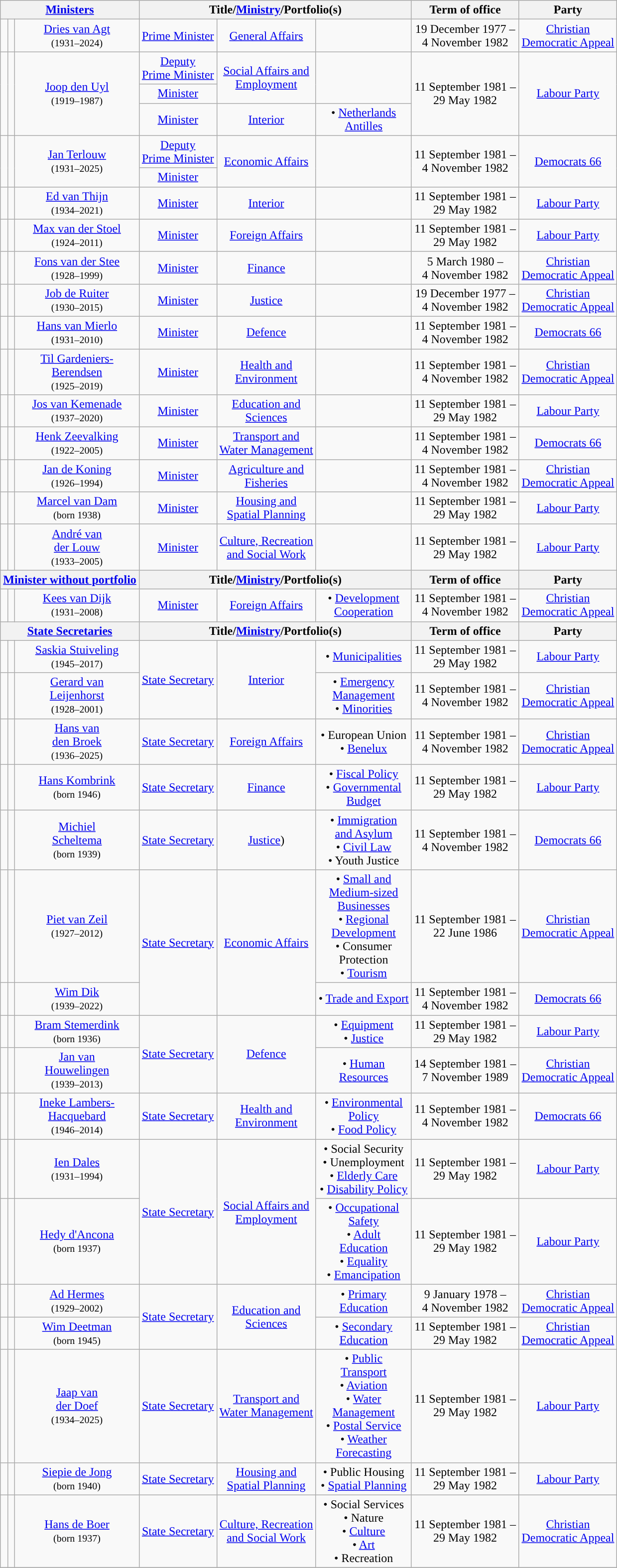<table class="wikitable" style="text-align:center">
<tr>
<th colspan=3><a href='#'>Ministers</a></th>
<th colspan=3>Title/<a href='#'>Ministry</a>/Portfolio(s)</th>
<th>Term of office</th>
<th>Party</th>
</tr>
<tr>
<td style="background:"></td>
<td></td>
<td><a href='#'>Dries van Agt</a> <br> <small>(1931–2024)</small></td>
<td><a href='#'>Prime Minister</a></td>
<td><a href='#'>General Affairs</a></td>
<td></td>
<td>19 December 1977 – <br> 4 November 1982 <br>  </td>
<td><a href='#'>Christian <br> Democratic Appeal</a></td>
</tr>
<tr>
<td rowspan=3 style="background:"></td>
<td rowspan=3></td>
<td rowspan=3><a href='#'>Joop den Uyl</a> <br> <small>(1919–1987)</small></td>
<td><a href='#'>Deputy <br> Prime Minister</a></td>
<td rowspan=2><a href='#'>Social Affairs and <br> Employment</a></td>
<td rowspan=2></td>
<td rowspan=3>11 September 1981 – <br> 29 May 1982 <br> </td>
<td rowspan=3><a href='#'>Labour Party</a></td>
</tr>
<tr>
<td><a href='#'>Minister</a></td>
</tr>
<tr>
<td><a href='#'>Minister</a></td>
<td><a href='#'>Interior</a></td>
<td>• <a href='#'>Netherlands <br> Antilles</a></td>
</tr>
<tr>
<td rowspan=2 style="background:"></td>
<td rowspan=2></td>
<td rowspan=2><a href='#'>Jan Terlouw</a> <br> <small>(1931–2025)</small></td>
<td><a href='#'>Deputy <br> Prime Minister</a></td>
<td rowspan=2><a href='#'>Economic Affairs</a></td>
<td rowspan=2></td>
<td rowspan=2>11 September 1981 – <br> 4 November 1982 <br> </td>
<td rowspan=2><a href='#'>Democrats 66</a></td>
</tr>
<tr>
<td><a href='#'>Minister</a></td>
</tr>
<tr>
<td style="background:"></td>
<td></td>
<td><a href='#'>Ed van Thijn</a> <br> <small>(1934–2021)</small></td>
<td><a href='#'>Minister</a></td>
<td><a href='#'>Interior</a></td>
<td></td>
<td>11 September 1981 – <br> 29 May 1982 <br> </td>
<td><a href='#'>Labour Party</a></td>
</tr>
<tr>
<td style="background:"></td>
<td></td>
<td><a href='#'>Max van der Stoel</a> <br> <small>(1924–2011)</small></td>
<td><a href='#'>Minister</a></td>
<td><a href='#'>Foreign Affairs</a></td>
<td></td>
<td>11 September 1981 – <br> 29 May 1982 <br> </td>
<td><a href='#'>Labour Party</a></td>
</tr>
<tr>
<td style="background:"></td>
<td></td>
<td><a href='#'>Fons van der Stee</a> <br> <small>(1928–1999)</small></td>
<td><a href='#'>Minister</a></td>
<td><a href='#'>Finance</a></td>
<td></td>
<td>5 March 1980 – <br> 4 November 1982 <br>  </td>
<td><a href='#'>Christian <br> Democratic Appeal</a></td>
</tr>
<tr>
<td style="background:"></td>
<td></td>
<td><a href='#'>Job de Ruiter</a> <br> <small>(1930–2015)</small></td>
<td><a href='#'>Minister</a></td>
<td><a href='#'>Justice</a></td>
<td></td>
<td>19 December 1977 – <br> 4 November 1982 <br>  </td>
<td><a href='#'>Christian <br> Democratic Appeal</a></td>
</tr>
<tr>
<td style="background:"></td>
<td></td>
<td><a href='#'>Hans van Mierlo</a> <br> <small>(1931–2010)</small></td>
<td><a href='#'>Minister</a></td>
<td><a href='#'>Defence</a></td>
<td></td>
<td>11 September 1981 – <br> 4 November 1982 <br> </td>
<td><a href='#'>Democrats 66</a></td>
</tr>
<tr>
<td style="background:"></td>
<td></td>
<td><a href='#'>Til Gardeniers-<br>Berendsen</a> <br> <small>(1925–2019)</small></td>
<td><a href='#'>Minister</a></td>
<td><a href='#'>Health and <br> Environment</a></td>
<td></td>
<td>11 September 1981 – <br> 4 November 1982 <br> </td>
<td><a href='#'>Christian <br> Democratic Appeal</a></td>
</tr>
<tr>
<td style="background:"></td>
<td></td>
<td><a href='#'>Jos van Kemenade</a> <br> <small>(1937–2020)</small></td>
<td><a href='#'>Minister</a></td>
<td><a href='#'>Education and <br> Sciences</a></td>
<td></td>
<td>11 September 1981 – <br> 29 May 1982 <br> </td>
<td><a href='#'>Labour Party</a></td>
</tr>
<tr>
<td style="background:"></td>
<td></td>
<td><a href='#'>Henk Zeevalking</a> <br> <small>(1922–2005)</small></td>
<td><a href='#'>Minister</a></td>
<td><a href='#'>Transport and <br> Water Management</a></td>
<td></td>
<td>11 September 1981 – <br> 4 November 1982 <br> </td>
<td><a href='#'>Democrats 66</a></td>
</tr>
<tr>
<td style="background:"></td>
<td></td>
<td><a href='#'>Jan de Koning</a> <br> <small>(1926–1994)</small></td>
<td><a href='#'>Minister</a></td>
<td><a href='#'>Agriculture and <br> Fisheries</a></td>
<td></td>
<td>11 September 1981 – <br> 4 November 1982 <br> </td>
<td><a href='#'>Christian <br> Democratic Appeal</a></td>
</tr>
<tr>
<td style="background:"></td>
<td></td>
<td><a href='#'>Marcel van Dam</a> <br> <small>(born 1938)</small></td>
<td><a href='#'>Minister</a></td>
<td><a href='#'>Housing and <br> Spatial Planning</a></td>
<td></td>
<td>11 September 1981 – <br> 29 May 1982 <br> </td>
<td><a href='#'>Labour Party</a></td>
</tr>
<tr>
<td style="background:"></td>
<td></td>
<td><a href='#'>André van <br> der Louw</a> <br> <small>(1933–2005)</small></td>
<td><a href='#'>Minister</a></td>
<td><a href='#'>Culture, Recreation <br> and Social Work</a></td>
<td></td>
<td>11 September 1981 – <br> 29 May 1982 <br> </td>
<td><a href='#'>Labour Party</a></td>
</tr>
<tr>
<th colspan=3><a href='#'>Minister without portfolio</a></th>
<th colspan=3>Title/<a href='#'>Ministry</a>/Portfolio(s)</th>
<th>Term of office</th>
<th>Party</th>
</tr>
<tr>
<td style="background:"></td>
<td></td>
<td><a href='#'>Kees van Dijk</a> <br> <small>(1931–2008)</small></td>
<td><a href='#'>Minister</a></td>
<td><a href='#'>Foreign Affairs</a></td>
<td>• <a href='#'>Development <br> Cooperation</a></td>
<td>11 September 1981 – <br> 4 November 1982 <br> </td>
<td><a href='#'>Christian <br> Democratic Appeal</a></td>
</tr>
<tr>
<th colspan=3><a href='#'>State Secretaries</a></th>
<th colspan=3>Title/<a href='#'>Ministry</a>/Portfolio(s)</th>
<th>Term of office</th>
<th>Party</th>
</tr>
<tr>
<td style="background:"></td>
<td></td>
<td><a href='#'>Saskia Stuiveling</a> <br> <small>(1945–2017)</small></td>
<td rowspan=2><a href='#'>State Secretary</a></td>
<td rowspan=2><a href='#'>Interior</a></td>
<td>• <a href='#'>Municipalities</a></td>
<td>11 September 1981 – <br> 29 May 1982 <br> </td>
<td><a href='#'>Labour Party</a></td>
</tr>
<tr>
<td style="background:"></td>
<td></td>
<td><a href='#'>Gerard van <br> Leijenhorst</a> <br> <small>(1928–2001)</small></td>
<td>• <a href='#'>Emergency <br> Management</a> <br> • <a href='#'>Minorities</a></td>
<td>11 September 1981 – <br> 4 November 1982 <br> </td>
<td><a href='#'>Christian <br> Democratic Appeal</a></td>
</tr>
<tr>
<td style="background:"></td>
<td></td>
<td><a href='#'>Hans van <br> den Broek</a> <br> <small>(1936–2025)</small></td>
<td><a href='#'>State Secretary</a></td>
<td><a href='#'>Foreign Affairs</a></td>
<td>• European Union <br> • <a href='#'>Benelux</a></td>
<td>11 September 1981 – <br> 4 November 1982 <br> </td>
<td><a href='#'>Christian <br> Democratic Appeal</a></td>
</tr>
<tr>
<td style="background:"></td>
<td></td>
<td><a href='#'>Hans Kombrink</a> <br> <small>(born 1946)</small></td>
<td><a href='#'>State Secretary</a></td>
<td><a href='#'>Finance</a></td>
<td>• <a href='#'>Fiscal Policy</a> <br> • <a href='#'>Governmental <br> Budget</a></td>
<td>11 September 1981 – <br> 29 May 1982 <br> </td>
<td><a href='#'>Labour Party</a></td>
</tr>
<tr>
<td style="background:"></td>
<td></td>
<td><a href='#'>Michiel <br> Scheltema</a> <br> <small>(born 1939)</small></td>
<td><a href='#'>State Secretary</a></td>
<td><a href='#'>Justice</a>)</td>
<td>• <a href='#'>Immigration <br> and Asylum</a> <br> • <a href='#'>Civil Law</a> <br> • Youth Justice</td>
<td>11 September 1981 – <br> 4 November 1982 <br> </td>
<td><a href='#'>Democrats 66</a></td>
</tr>
<tr>
<td style="background:"></td>
<td></td>
<td><a href='#'>Piet van Zeil</a> <br> <small>(1927–2012)</small></td>
<td rowspan=2><a href='#'>State Secretary</a></td>
<td rowspan=2><a href='#'>Economic Affairs</a></td>
<td>• <a href='#'>Small and <br> Medium-sized <br> Businesses</a> <br> • <a href='#'>Regional <br> Development</a> <br> • Consumer <br> Protection <br> • <a href='#'>Tourism</a></td>
<td>11 September 1981 – <br> 22 June 1986 <br> </td>
<td><a href='#'>Christian <br> Democratic Appeal</a></td>
</tr>
<tr>
<td style="background:"></td>
<td></td>
<td><a href='#'>Wim Dik</a> <br> <small>(1939–2022)</small></td>
<td>• <a href='#'>Trade and Export</a></td>
<td>11 September 1981 – <br> 4 November 1982 <br> </td>
<td><a href='#'>Democrats 66</a></td>
</tr>
<tr>
<td style="background:"></td>
<td></td>
<td><a href='#'>Bram Stemerdink</a> <br> <small>(born 1936)</small></td>
<td rowspan=2><a href='#'>State Secretary</a></td>
<td rowspan=2><a href='#'>Defence</a></td>
<td>• <a href='#'>Equipment</a> <br> • <a href='#'>Justice</a></td>
<td>11 September 1981 – <br> 29 May 1982 <br> </td>
<td><a href='#'>Labour Party</a></td>
</tr>
<tr>
<td style="background:"></td>
<td></td>
<td><a href='#'>Jan van <br> Houwelingen</a> <br> <small>(1939–2013)</small></td>
<td>• <a href='#'>Human <br> Resources</a></td>
<td>14 September 1981 – <br> 7 November 1989 <br> </td>
<td><a href='#'>Christian <br> Democratic Appeal</a></td>
</tr>
<tr>
<td style="background:"></td>
<td></td>
<td><a href='#'>Ineke Lambers-<br>Hacquebard</a> <br> <small>(1946–2014)</small></td>
<td><a href='#'>State Secretary</a></td>
<td><a href='#'>Health and <br> Environment</a></td>
<td>• <a href='#'>Environmental <br> Policy</a> <br> • <a href='#'>Food Policy</a></td>
<td>11 September 1981 – <br> 4 November 1982 <br> </td>
<td><a href='#'>Democrats 66</a></td>
</tr>
<tr>
<td style="background:"></td>
<td></td>
<td><a href='#'>Ien Dales</a> <br> <small>(1931–1994)</small></td>
<td rowspan=2><a href='#'>State Secretary</a></td>
<td rowspan=2><a href='#'>Social Affairs and <br> Employment</a></td>
<td>• Social Security <br> • Unemployment <br> • <a href='#'>Elderly Care</a> <br> • <a href='#'>Disability Policy</a></td>
<td>11 September 1981 – <br> 29 May 1982 <br> </td>
<td><a href='#'>Labour Party</a></td>
</tr>
<tr>
<td style="background:"></td>
<td></td>
<td><a href='#'>Hedy d'Ancona</a> <br> <small>(born 1937)</small></td>
<td>• <a href='#'>Occupational <br> Safety</a> <br> • <a href='#'>Adult <br> Education</a> <br> • <a href='#'>Equality</a> <br> • <a href='#'>Emancipation</a></td>
<td>11 September 1981 – <br> 29 May 1982 <br> </td>
<td><a href='#'>Labour Party</a></td>
</tr>
<tr>
<td style="background:"></td>
<td></td>
<td><a href='#'>Ad Hermes</a> <br> <small>(1929–2002)</small></td>
<td rowspan=2><a href='#'>State Secretary</a></td>
<td rowspan=2><a href='#'>Education and <br> Sciences</a></td>
<td>• <a href='#'>Primary <br> Education</a></td>
<td>9 January 1978 – <br> 4 November 1982 <br>  </td>
<td><a href='#'>Christian <br> Democratic Appeal</a></td>
</tr>
<tr>
<td style="background:"></td>
<td></td>
<td><a href='#'>Wim Deetman</a> <br> <small>(born 1945)</small></td>
<td>• <a href='#'>Secondary <br> Education</a></td>
<td>11 September 1981 – <br> 29 May 1982</td>
<td><a href='#'>Christian <br> Democratic Appeal</a></td>
</tr>
<tr>
<td style="background:"></td>
<td></td>
<td><a href='#'>Jaap van <br> der Doef</a> <br> <small>(1934–2025)</small></td>
<td><a href='#'>State Secretary</a></td>
<td><a href='#'>Transport and <br> Water Management</a></td>
<td>• <a href='#'>Public <br> Transport</a> <br> • <a href='#'>Aviation</a> <br> • <a href='#'>Water <br> Management</a> <br> • <a href='#'>Postal Service</a> <br> • <a href='#'>Weather <br> Forecasting</a></td>
<td>11 September 1981 – <br> 29 May 1982 <br> </td>
<td><a href='#'>Labour Party</a></td>
</tr>
<tr>
<td style="background:"></td>
<td></td>
<td><a href='#'>Siepie de Jong</a> <br> <small>(born 1940)</small></td>
<td><a href='#'>State Secretary</a></td>
<td><a href='#'>Housing and <br> Spatial Planning</a></td>
<td>• Public Housing <br> • <a href='#'>Spatial Planning</a></td>
<td>11 September 1981 – <br> 29 May 1982 <br> </td>
<td><a href='#'>Labour Party</a></td>
</tr>
<tr>
<td style="background:"></td>
<td></td>
<td><a href='#'>Hans de Boer</a> <br> <small>(born 1937)</small></td>
<td><a href='#'>State Secretary</a></td>
<td><a href='#'>Culture, Recreation <br> and Social Work</a></td>
<td>• Social Services <br> • Nature <br> • <a href='#'>Culture</a> <br> • <a href='#'>Art</a> <br> • Recreation</td>
<td>11 September 1981 – <br> 29 May 1982</td>
<td><a href='#'>Christian <br> Democratic Appeal</a></td>
</tr>
<tr>
</tr>
</table>
